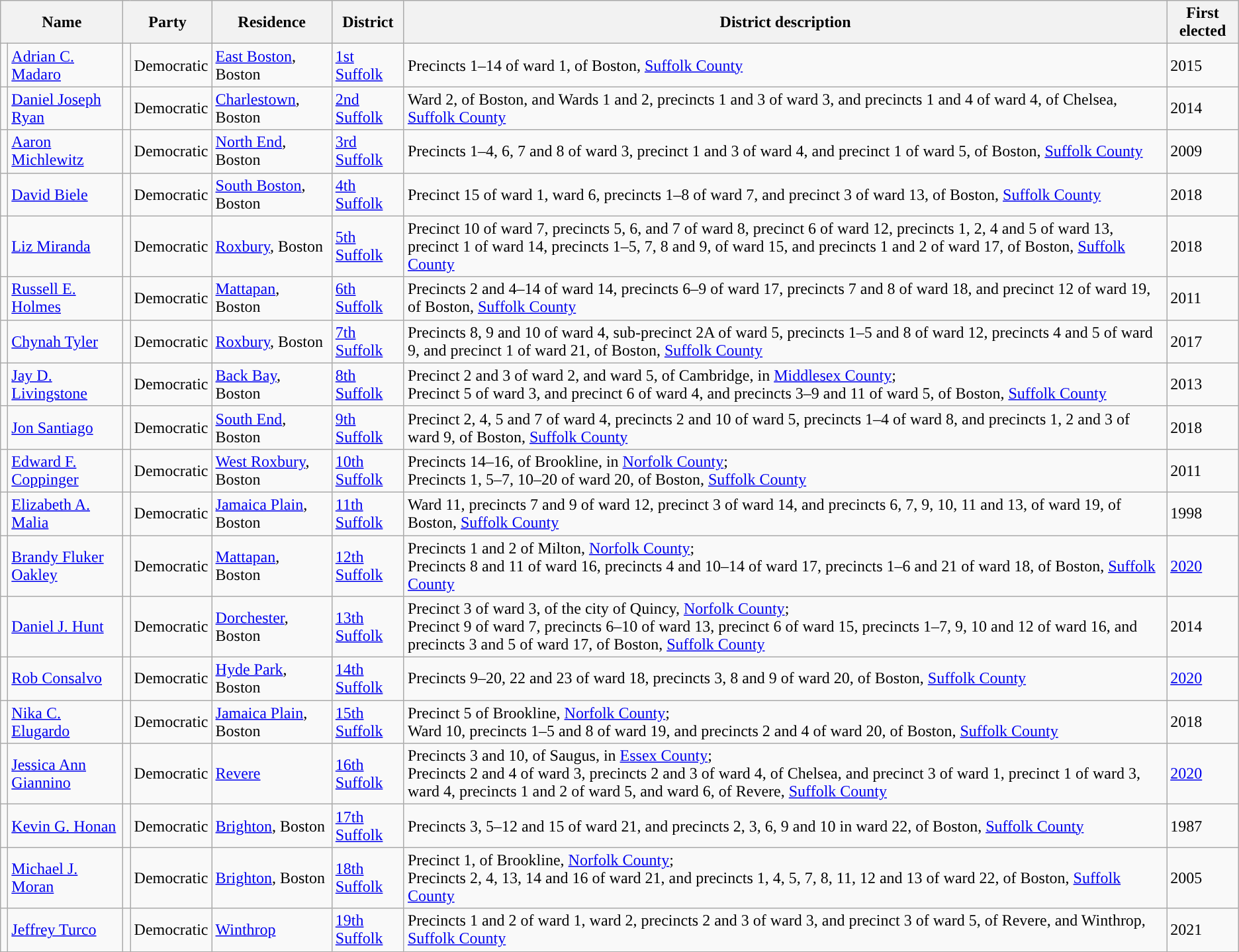<table class="wikitable sortable" style="text-align:left;">
<tr>
<th colspan="2">Name</th>
<th colspan=2>Party</th>
<th>Residence</th>
<th>District</th>
<th>District description</th>
<th>First elected</th>
</tr>
<tr>
<td></td>
<td><a href='#'>Adrian C. Madaro</a></td>
<td style="background-color:"></td>
<td>Democratic</td>
<td><a href='#'>East Boston</a>, Boston</td>
<td><a href='#'>1st Suffolk</a></td>
<td>Precincts 1–14 of ward 1, of Boston, <a href='#'>Suffolk County</a></td>
<td>2015</td>
</tr>
<tr>
<td></td>
<td><a href='#'>Daniel Joseph Ryan</a></td>
<td style="background-color:"></td>
<td>Democratic</td>
<td><a href='#'>Charlestown</a>, Boston</td>
<td><a href='#'>2nd Suffolk</a></td>
<td>Ward 2, of Boston, and Wards 1 and 2, precincts 1 and 3 of ward 3, and precincts 1 and 4 of ward 4, of Chelsea, <a href='#'>Suffolk County</a></td>
<td>2014</td>
</tr>
<tr>
<td></td>
<td><a href='#'>Aaron Michlewitz</a></td>
<td style="background-color:"></td>
<td>Democratic</td>
<td><a href='#'>North End</a>, Boston</td>
<td><a href='#'>3rd Suffolk</a></td>
<td>Precincts 1–4, 6, 7 and 8 of ward 3, precinct 1 and 3 of ward 4, and precinct 1 of ward 5, of Boston, <a href='#'>Suffolk County</a></td>
<td>2009</td>
</tr>
<tr>
<td></td>
<td><a href='#'>David Biele</a></td>
<td style="background-color:"></td>
<td>Democratic</td>
<td><a href='#'>South Boston</a>, Boston</td>
<td><a href='#'>4th Suffolk</a></td>
<td>Precinct 15 of ward 1, ward 6, precincts 1–8 of ward 7, and precinct 3 of ward 13, of Boston, <a href='#'>Suffolk County</a></td>
<td>2018</td>
</tr>
<tr>
<td></td>
<td><a href='#'>Liz Miranda</a></td>
<td style="background-color:"></td>
<td>Democratic</td>
<td><a href='#'>Roxbury</a>, Boston</td>
<td><a href='#'>5th Suffolk</a></td>
<td>Precinct 10 of ward 7, precincts 5, 6, and 7 of ward 8, precinct 6 of ward 12, precincts 1, 2, 4 and 5 of ward 13, precinct 1 of ward 14, precincts 1–5, 7, 8 and 9, of ward 15, and precincts 1 and 2 of ward 17, of Boston, <a href='#'>Suffolk County</a></td>
<td>2018</td>
</tr>
<tr>
<td></td>
<td><a href='#'>Russell E. Holmes</a></td>
<td style="background-color:"></td>
<td>Democratic</td>
<td><a href='#'>Mattapan</a>, Boston</td>
<td><a href='#'>6th Suffolk</a></td>
<td>Precincts 2 and 4–14 of ward 14, precincts 6–9 of ward 17, precincts 7 and 8 of ward 18, and precinct 12 of ward 19, of Boston, <a href='#'>Suffolk County</a></td>
<td>2011</td>
</tr>
<tr>
<td></td>
<td><a href='#'>Chynah Tyler</a></td>
<td style="background-color:"></td>
<td>Democratic</td>
<td><a href='#'>Roxbury</a>, Boston</td>
<td><a href='#'>7th Suffolk</a></td>
<td>Precincts 8, 9 and 10 of ward 4, sub-precinct 2A of ward 5, precincts 1–5 and 8 of ward 12, precincts 4 and 5 of ward 9, and precinct 1 of ward 21, of Boston, <a href='#'>Suffolk County</a></td>
<td>2017</td>
</tr>
<tr>
<td></td>
<td><a href='#'>Jay D. Livingstone</a></td>
<td style="background-color:"></td>
<td>Democratic</td>
<td><a href='#'>Back Bay</a>, Boston</td>
<td><a href='#'>8th Suffolk</a></td>
<td>Precinct 2 and 3 of ward 2, and ward 5, of Cambridge, in <a href='#'>Middlesex County</a>;<br>Precinct 5 of ward 3, and precinct 6 of ward 4, and precincts 3–9 and 11 of ward 5, of Boston, <a href='#'>Suffolk County</a></td>
<td>2013</td>
</tr>
<tr>
<td></td>
<td><a href='#'>Jon Santiago</a></td>
<td style="background-color:"></td>
<td>Democratic</td>
<td><a href='#'>South End</a>, Boston</td>
<td><a href='#'>9th Suffolk</a></td>
<td>Precinct 2, 4, 5 and 7 of ward 4, precincts 2 and 10 of ward 5, precincts 1–4 of ward 8, and precincts 1, 2 and 3 of ward 9, of Boston, <a href='#'>Suffolk County</a></td>
<td>2018</td>
</tr>
<tr>
<td></td>
<td><a href='#'>Edward F. Coppinger</a></td>
<td style="background-color:"></td>
<td>Democratic</td>
<td><a href='#'>West Roxbury</a>, Boston</td>
<td><a href='#'>10th Suffolk</a></td>
<td>Precincts 14–16, of Brookline, in <a href='#'>Norfolk County</a>;<br>Precincts 1, 5–7, 10–20 of ward 20, of Boston, <a href='#'>Suffolk County</a></td>
<td>2011</td>
</tr>
<tr>
<td></td>
<td><a href='#'>Elizabeth A. Malia</a></td>
<td style="background-color:"></td>
<td>Democratic</td>
<td><a href='#'>Jamaica Plain</a>, Boston</td>
<td><a href='#'>11th Suffolk</a></td>
<td>Ward 11, precincts 7 and 9 of ward 12, precinct 3 of ward 14, and precincts 6, 7, 9, 10, 11 and 13, of ward 19, of Boston, <a href='#'>Suffolk County</a></td>
<td>1998</td>
</tr>
<tr>
<td></td>
<td><a href='#'>Brandy Fluker Oakley</a></td>
<td style="background-color:"></td>
<td>Democratic</td>
<td><a href='#'>Mattapan</a>, Boston</td>
<td><a href='#'>12th Suffolk</a></td>
<td>Precincts 1 and 2 of Milton, <a href='#'>Norfolk County</a>;<br>Precincts 8 and 11 of ward 16, precincts 4 and 10–14 of ward 17, precincts 1–6 and 21 of ward 18, of Boston, <a href='#'>Suffolk County</a></td>
<td><a href='#'>2020</a></td>
</tr>
<tr>
<td></td>
<td><a href='#'>Daniel J. Hunt</a></td>
<td style="background-color:"></td>
<td>Democratic</td>
<td><a href='#'>Dorchester</a>, Boston</td>
<td><a href='#'>13th Suffolk</a></td>
<td>Precinct 3 of ward 3, of the city of Quincy, <a href='#'>Norfolk County</a>;<br>Precinct 9 of ward 7, precincts 6–10 of ward 13, precinct 6 of ward 15, precincts 1–7, 9, 10 and 12 of ward 16, and precincts 3 and 5 of ward 17, of Boston, <a href='#'>Suffolk County</a></td>
<td>2014</td>
</tr>
<tr>
<td></td>
<td><a href='#'>Rob Consalvo</a></td>
<td style="background-color:"></td>
<td>Democratic</td>
<td><a href='#'>Hyde Park</a>, Boston</td>
<td><a href='#'>14th Suffolk</a></td>
<td>Precincts 9–20, 22 and 23 of ward 18, precincts 3, 8 and 9 of ward 20, of Boston, <a href='#'>Suffolk County</a></td>
<td><a href='#'>2020</a></td>
</tr>
<tr>
<td></td>
<td><a href='#'>Nika C. Elugardo</a></td>
<td style="background-color:"></td>
<td>Democratic</td>
<td><a href='#'>Jamaica Plain</a>, Boston</td>
<td><a href='#'>15th Suffolk</a></td>
<td>Precinct 5 of Brookline, <a href='#'>Norfolk County</a>;<br>Ward 10, precincts 1–5 and 8 of ward 19, and precincts 2 and 4 of ward 20, of Boston, <a href='#'>Suffolk County</a></td>
<td>2018</td>
</tr>
<tr>
<td></td>
<td><a href='#'>Jessica Ann Giannino</a></td>
<td style="background-color:"></td>
<td>Democratic</td>
<td><a href='#'>Revere</a></td>
<td><a href='#'>16th Suffolk</a></td>
<td>Precincts 3 and 10, of Saugus, in <a href='#'>Essex County</a>;<br>Precincts 2 and 4 of ward 3, precincts 2 and 3 of ward 4, of Chelsea, and precinct 3 of ward 1, precinct 1 of ward 3, ward 4, precincts 1 and 2 of ward 5, and ward 6, of Revere, <a href='#'>Suffolk County</a></td>
<td><a href='#'>2020</a></td>
</tr>
<tr>
<td></td>
<td><a href='#'>Kevin G. Honan</a></td>
<td style="background-color:"></td>
<td>Democratic</td>
<td><a href='#'>Brighton</a>, Boston</td>
<td><a href='#'>17th Suffolk</a></td>
<td>Precincts 3, 5–12 and 15 of ward 21, and precincts 2, 3, 6, 9 and 10 in ward 22, of Boston, <a href='#'>Suffolk County</a></td>
<td>1987</td>
</tr>
<tr>
<td></td>
<td><a href='#'>Michael J. Moran</a></td>
<td style="background-color:"></td>
<td>Democratic</td>
<td><a href='#'>Brighton</a>, Boston</td>
<td><a href='#'>18th Suffolk</a></td>
<td>Precinct 1, of Brookline, <a href='#'>Norfolk County</a>;<br>Precincts 2, 4, 13, 14 and 16 of ward 21, and precincts 1, 4, 5, 7, 8, 11, 12 and 13 of ward 22, of Boston, <a href='#'>Suffolk County</a></td>
<td>2005</td>
</tr>
<tr>
<td></td>
<td><a href='#'>Jeffrey Turco</a></td>
<td style="background-color:"></td>
<td>Democratic</td>
<td><a href='#'>Winthrop</a></td>
<td><a href='#'>19th Suffolk</a></td>
<td>Precincts 1 and 2 of ward 1, ward 2, precincts 2 and 3 of ward 3, and precinct 3 of ward 5, of Revere, and Winthrop, <a href='#'>Suffolk County</a></td>
<td>2021</td>
</tr>
</table>
